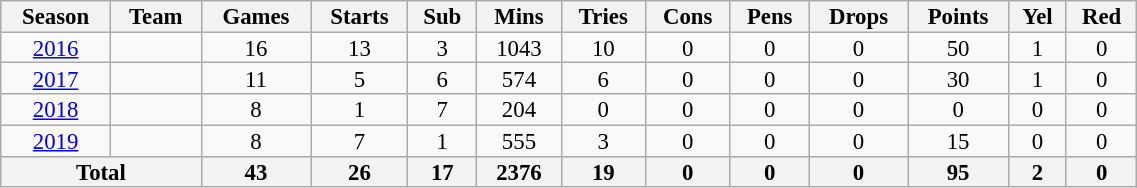<table class="wikitable" style="text-align:center; line-height:90%; font-size:95%; width:60%;">
<tr>
<th>Season</th>
<th>Team</th>
<th>Games</th>
<th>Starts</th>
<th>Sub</th>
<th>Mins</th>
<th>Tries</th>
<th>Cons</th>
<th>Pens</th>
<th>Drops</th>
<th>Points</th>
<th>Yel</th>
<th>Red</th>
</tr>
<tr>
<td><a href='#'>2016</a></td>
<td></td>
<td>16</td>
<td>13</td>
<td>3</td>
<td>1043</td>
<td>10</td>
<td>0</td>
<td>0</td>
<td>0</td>
<td>50</td>
<td>1</td>
<td>0</td>
</tr>
<tr>
<td><a href='#'>2017</a></td>
<td></td>
<td>11</td>
<td>5</td>
<td>6</td>
<td>574</td>
<td>6</td>
<td>0</td>
<td>0</td>
<td>0</td>
<td>30</td>
<td>1</td>
<td>0</td>
</tr>
<tr>
<td><a href='#'>2018</a></td>
<td></td>
<td>8</td>
<td>1</td>
<td>7</td>
<td>204</td>
<td>0</td>
<td>0</td>
<td>0</td>
<td>0</td>
<td>0</td>
<td>0</td>
<td>0</td>
</tr>
<tr>
<td><a href='#'>2019</a></td>
<td></td>
<td>8</td>
<td>7</td>
<td>1</td>
<td>555</td>
<td>3</td>
<td>0</td>
<td>0</td>
<td>0</td>
<td>15</td>
<td>0</td>
<td>0</td>
</tr>
<tr>
<th colspan="2">Total</th>
<th>43</th>
<th>26</th>
<th>17</th>
<th>2376</th>
<th>19</th>
<th>0</th>
<th>0</th>
<th>0</th>
<th>95</th>
<th>2</th>
<th>0</th>
</tr>
</table>
